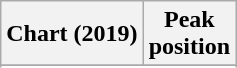<table class="wikitable sortable plainrowheaders" style="text-align:center">
<tr>
<th scope="col">Chart (2019)</th>
<th scope="col">Peak<br>position</th>
</tr>
<tr>
</tr>
<tr>
</tr>
<tr>
</tr>
</table>
